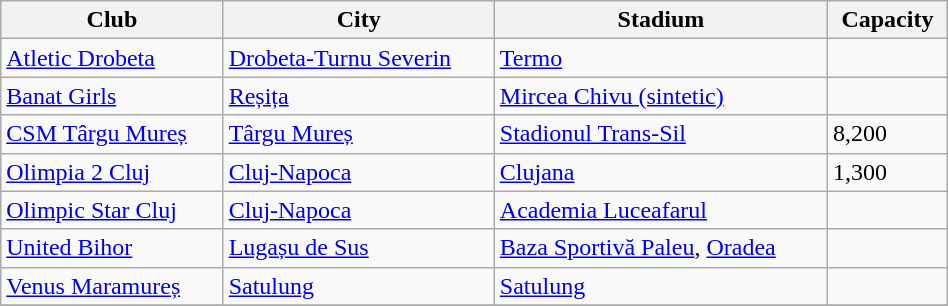<table class="wikitable sortable" width="50%">
<tr>
<th>Club</th>
<th>City</th>
<th>Stadium</th>
<th>Capacity</th>
</tr>
<tr>
<td><a href='#'>Atletic Drobeta</a></td>
<td><a href='#'>Drobeta-Turnu Severin</a></td>
<td><a href='#'>Termo</a></td>
<td></td>
</tr>
<tr>
<td><a href='#'>Banat Girls</a></td>
<td><a href='#'>Reșița</a></td>
<td><a href='#'>Mircea Chivu (sintetic)</a></td>
<td></td>
</tr>
<tr>
<td><a href='#'>CSM Târgu Mureș</a></td>
<td><a href='#'>Târgu Mureș</a></td>
<td><a href='#'>Stadionul Trans-Sil</a></td>
<td>8,200</td>
</tr>
<tr>
<td><a href='#'>Olimpia 2 Cluj</a></td>
<td><a href='#'>Cluj-Napoca</a></td>
<td><a href='#'>Clujana</a></td>
<td>1,300</td>
</tr>
<tr>
<td><a href='#'>Olimpic Star Cluj</a></td>
<td><a href='#'>Cluj-Napoca</a></td>
<td><a href='#'>Academia Luceafarul</a></td>
<td></td>
</tr>
<tr>
<td><a href='#'>United Bihor</a></td>
<td><a href='#'>Lugașu de Sus</a></td>
<td><a href='#'>Baza Sportivă Paleu</a>, <a href='#'>Oradea</a></td>
<td></td>
</tr>
<tr>
<td><a href='#'>Venus Maramureș</a></td>
<td><a href='#'>Satulung</a></td>
<td><a href='#'>Satulung</a></td>
<td></td>
</tr>
<tr>
</tr>
</table>
